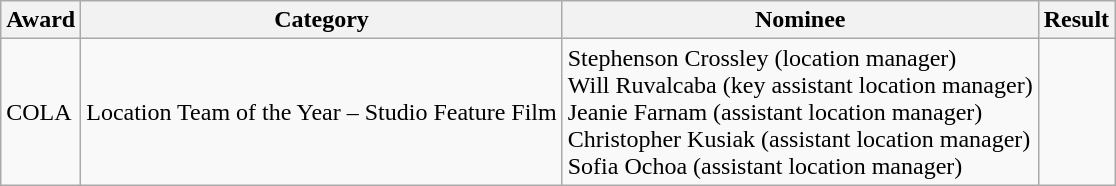<table class="wikitable sortable">
<tr>
<th>Award</th>
<th>Category</th>
<th>Nominee</th>
<th>Result</th>
</tr>
<tr>
<td rowspan="1">COLA</td>
<td>Location Team of the Year – Studio Feature Film</td>
<td>Stephenson Crossley (location manager)<br>Will Ruvalcaba (key assistant location manager)<br>Jeanie Farnam (assistant location manager)<br>Christopher Kusiak (assistant location manager)<br>Sofia Ochoa (assistant location manager)</td>
<td></td>
</tr>
</table>
